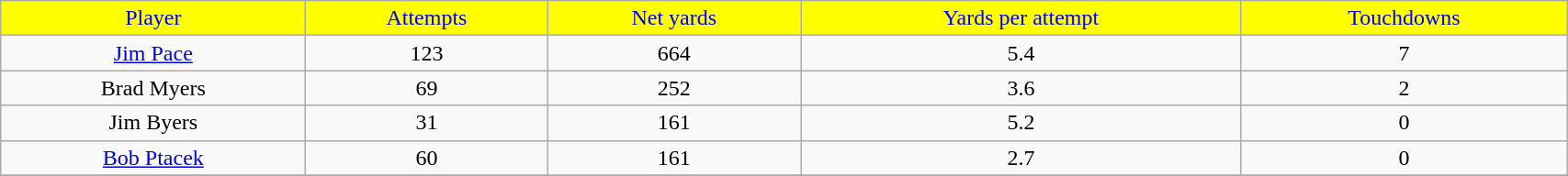<table class="wikitable" width="90%">
<tr align="center" style="background:yellow;color:blue;">
<td>Player</td>
<td>Attempts</td>
<td>Net yards</td>
<td>Yards per attempt</td>
<td>Touchdowns</td>
</tr>
<tr align="center" bgcolor="">
<td><a href='#'>Jim Pace</a></td>
<td>123</td>
<td>664</td>
<td>5.4</td>
<td>7</td>
</tr>
<tr align="center" bgcolor="">
<td>Brad Myers</td>
<td>69</td>
<td>252</td>
<td>3.6</td>
<td>2</td>
</tr>
<tr align="center" bgcolor="">
<td>Jim Byers</td>
<td>31</td>
<td>161</td>
<td>5.2</td>
<td>0</td>
</tr>
<tr align="center" bgcolor="">
<td><a href='#'>Bob Ptacek</a></td>
<td>60</td>
<td>161</td>
<td>2.7</td>
<td>0</td>
</tr>
<tr>
</tr>
</table>
